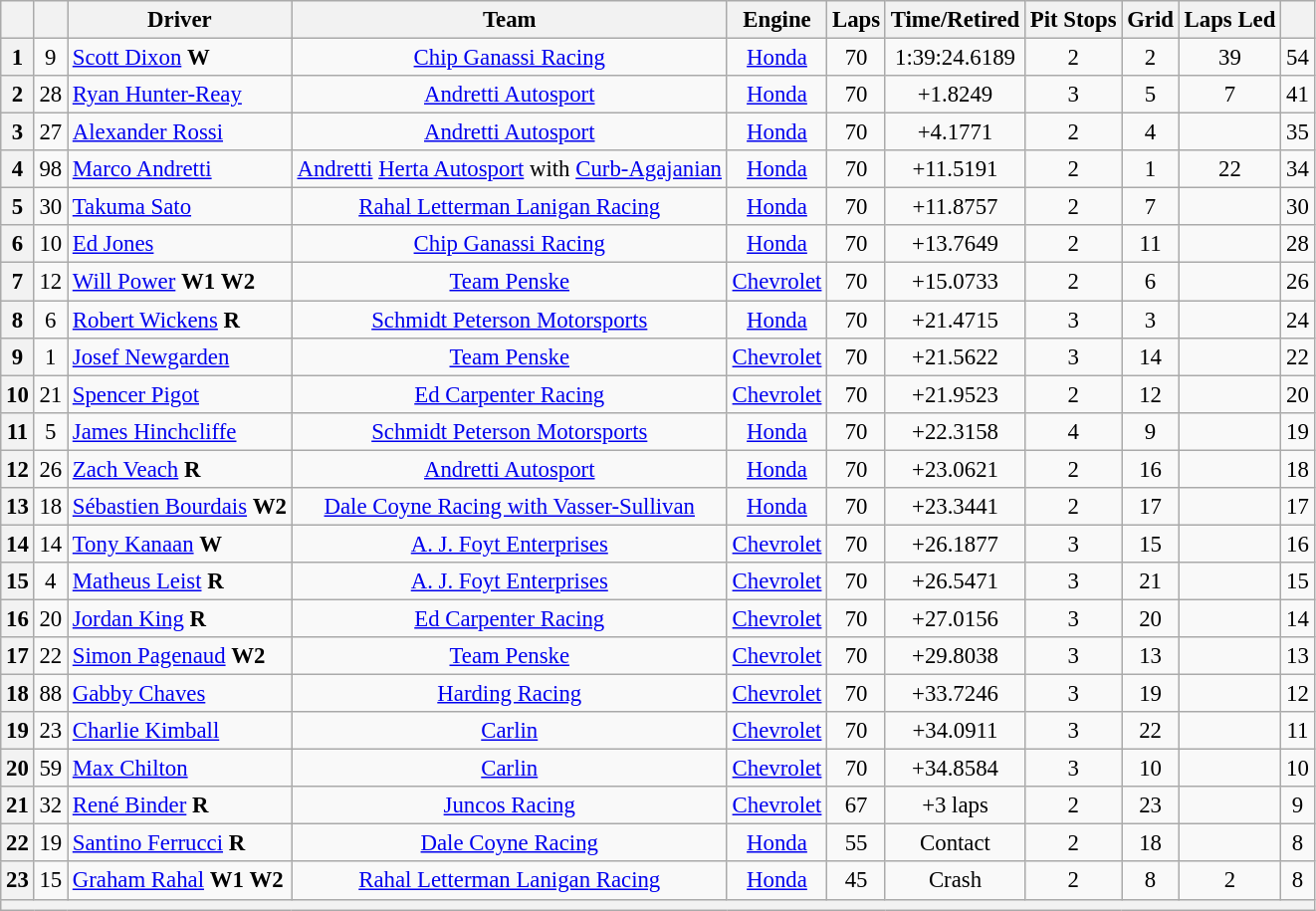<table class="wikitable" style="text-align:center; font-size: 95%;">
<tr>
<th></th>
<th></th>
<th>Driver</th>
<th>Team</th>
<th>Engine</th>
<th>Laps</th>
<th>Time/Retired</th>
<th>Pit Stops</th>
<th>Grid</th>
<th>Laps Led</th>
<th></th>
</tr>
<tr>
<th>1</th>
<td>9</td>
<td align="left"> <a href='#'>Scott Dixon</a> <strong><span>W</span></strong></td>
<td><a href='#'>Chip Ganassi Racing</a></td>
<td><a href='#'>Honda</a></td>
<td>70</td>
<td>1:39:24.6189</td>
<td>2</td>
<td>2</td>
<td>39</td>
<td>54</td>
</tr>
<tr>
<th>2</th>
<td>28</td>
<td align="left"> <a href='#'>Ryan Hunter-Reay</a></td>
<td><a href='#'>Andretti Autosport</a></td>
<td><a href='#'>Honda</a></td>
<td>70</td>
<td>+1.8249</td>
<td>3</td>
<td>5</td>
<td>7</td>
<td>41</td>
</tr>
<tr>
<th>3</th>
<td>27</td>
<td align="left"> <a href='#'>Alexander Rossi</a></td>
<td><a href='#'>Andretti Autosport</a></td>
<td><a href='#'>Honda</a></td>
<td>70</td>
<td>+4.1771</td>
<td>2</td>
<td>4</td>
<td></td>
<td>35</td>
</tr>
<tr>
<th>4</th>
<td>98</td>
<td align="left"> <a href='#'>Marco Andretti</a></td>
<td><a href='#'>Andretti</a> <a href='#'>Herta Autosport</a> with <a href='#'>Curb-Agajanian</a></td>
<td><a href='#'>Honda</a></td>
<td>70</td>
<td>+11.5191</td>
<td>2</td>
<td>1</td>
<td>22</td>
<td>34</td>
</tr>
<tr>
<th>5</th>
<td>30</td>
<td align="left"> <a href='#'>Takuma Sato</a></td>
<td><a href='#'>Rahal Letterman Lanigan Racing</a></td>
<td><a href='#'>Honda</a></td>
<td>70</td>
<td>+11.8757</td>
<td>2</td>
<td>7</td>
<td></td>
<td>30</td>
</tr>
<tr>
<th>6</th>
<td>10</td>
<td align="left"> <a href='#'>Ed Jones</a></td>
<td><a href='#'>Chip Ganassi Racing</a></td>
<td><a href='#'>Honda</a></td>
<td>70</td>
<td>+13.7649</td>
<td>2</td>
<td>11</td>
<td></td>
<td>28</td>
</tr>
<tr>
<th>7</th>
<td>12</td>
<td align="left"> <a href='#'>Will Power</a> <strong><span>W1</span></strong> <strong><span>W2</span></strong></td>
<td><a href='#'>Team Penske</a></td>
<td><a href='#'>Chevrolet</a></td>
<td>70</td>
<td>+15.0733</td>
<td>2</td>
<td>6</td>
<td></td>
<td>26</td>
</tr>
<tr>
<th>8</th>
<td>6</td>
<td align="left"> <a href='#'>Robert Wickens</a> <strong><span>R</span></strong></td>
<td><a href='#'>Schmidt Peterson Motorsports</a></td>
<td><a href='#'>Honda</a></td>
<td>70</td>
<td>+21.4715</td>
<td>3</td>
<td>3</td>
<td></td>
<td>24</td>
</tr>
<tr>
<th>9</th>
<td>1</td>
<td align="left"> <a href='#'>Josef Newgarden</a></td>
<td><a href='#'>Team Penske</a></td>
<td><a href='#'>Chevrolet</a></td>
<td>70</td>
<td>+21.5622</td>
<td>3</td>
<td>14</td>
<td></td>
<td>22</td>
</tr>
<tr>
<th>10</th>
<td>21</td>
<td align="left"> <a href='#'>Spencer Pigot</a></td>
<td><a href='#'>Ed Carpenter Racing</a></td>
<td><a href='#'>Chevrolet</a></td>
<td>70</td>
<td>+21.9523</td>
<td>2</td>
<td>12</td>
<td></td>
<td>20</td>
</tr>
<tr>
<th>11</th>
<td>5</td>
<td align="left"> <a href='#'>James Hinchcliffe</a></td>
<td><a href='#'>Schmidt Peterson Motorsports</a></td>
<td><a href='#'>Honda</a></td>
<td>70</td>
<td>+22.3158</td>
<td>4</td>
<td>9</td>
<td></td>
<td>19</td>
</tr>
<tr>
<th>12</th>
<td>26</td>
<td align="left"> <a href='#'>Zach Veach</a> <strong><span>R</span></strong></td>
<td><a href='#'>Andretti Autosport</a></td>
<td><a href='#'>Honda</a></td>
<td>70</td>
<td>+23.0621</td>
<td>2</td>
<td>16</td>
<td></td>
<td>18</td>
</tr>
<tr>
<th>13</th>
<td>18</td>
<td align="left"> <a href='#'>Sébastien Bourdais</a> <strong><span>W2</span></strong></td>
<td><a href='#'>Dale Coyne Racing with Vasser-Sullivan</a></td>
<td><a href='#'>Honda</a></td>
<td>70</td>
<td>+23.3441</td>
<td>2</td>
<td>17</td>
<td></td>
<td>17</td>
</tr>
<tr>
<th>14</th>
<td>14</td>
<td align="left"> <a href='#'>Tony Kanaan</a> <strong><span>W</span></strong></td>
<td><a href='#'>A. J. Foyt Enterprises</a></td>
<td><a href='#'>Chevrolet</a></td>
<td>70</td>
<td>+26.1877</td>
<td>3</td>
<td>15</td>
<td></td>
<td>16</td>
</tr>
<tr>
<th>15</th>
<td>4</td>
<td align="left"> <a href='#'>Matheus Leist</a> <strong><span>R</span></strong></td>
<td><a href='#'>A. J. Foyt Enterprises</a></td>
<td><a href='#'>Chevrolet</a></td>
<td>70</td>
<td>+26.5471</td>
<td>3</td>
<td>21</td>
<td></td>
<td>15</td>
</tr>
<tr>
<th>16</th>
<td>20</td>
<td align="left"> <a href='#'>Jordan King</a> <strong><span>R</span></strong></td>
<td><a href='#'>Ed Carpenter Racing</a></td>
<td><a href='#'>Chevrolet</a></td>
<td>70</td>
<td>+27.0156</td>
<td>3</td>
<td>20</td>
<td></td>
<td>14</td>
</tr>
<tr>
<th>17</th>
<td>22</td>
<td align="left"> <a href='#'>Simon Pagenaud</a> <strong><span>W2</span></strong></td>
<td><a href='#'>Team Penske</a></td>
<td><a href='#'>Chevrolet</a></td>
<td>70</td>
<td>+29.8038</td>
<td>3</td>
<td>13</td>
<td></td>
<td>13</td>
</tr>
<tr>
<th>18</th>
<td>88</td>
<td align="left"> <a href='#'>Gabby Chaves</a></td>
<td><a href='#'>Harding Racing</a></td>
<td><a href='#'>Chevrolet</a></td>
<td>70</td>
<td>+33.7246</td>
<td>3</td>
<td>19</td>
<td></td>
<td>12</td>
</tr>
<tr>
<th>19</th>
<td>23</td>
<td align="left"> <a href='#'>Charlie Kimball</a></td>
<td><a href='#'>Carlin</a></td>
<td><a href='#'>Chevrolet</a></td>
<td>70</td>
<td>+34.0911</td>
<td>3</td>
<td>22</td>
<td></td>
<td>11</td>
</tr>
<tr>
<th>20</th>
<td>59</td>
<td align="left"> <a href='#'>Max Chilton</a></td>
<td><a href='#'>Carlin</a></td>
<td><a href='#'>Chevrolet</a></td>
<td>70</td>
<td>+34.8584</td>
<td>3</td>
<td>10</td>
<td></td>
<td>10</td>
</tr>
<tr>
<th>21</th>
<td>32</td>
<td align="left"> <a href='#'>René Binder</a> <strong><span>R</span></strong></td>
<td><a href='#'>Juncos Racing</a></td>
<td><a href='#'>Chevrolet</a></td>
<td>67</td>
<td>+3 laps</td>
<td>2</td>
<td>23</td>
<td></td>
<td>9</td>
</tr>
<tr>
<th>22</th>
<td>19</td>
<td align="left"> <a href='#'>Santino Ferrucci</a> <strong><span>R</span></strong></td>
<td><a href='#'>Dale Coyne Racing</a></td>
<td><a href='#'>Honda</a></td>
<td>55</td>
<td>Contact</td>
<td>2</td>
<td>18</td>
<td></td>
<td>8</td>
</tr>
<tr>
<th>23</th>
<td>15</td>
<td align="left"> <a href='#'>Graham Rahal</a> <strong><span>W1</span></strong> <strong><span>W2</span></strong></td>
<td><a href='#'>Rahal Letterman Lanigan Racing</a></td>
<td><a href='#'>Honda</a></td>
<td>45</td>
<td>Crash</td>
<td>2</td>
<td>8</td>
<td>2</td>
<td>8</td>
</tr>
<tr>
<th colspan="11"></th>
</tr>
</table>
